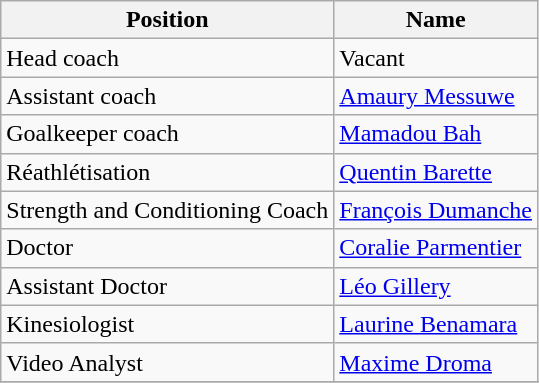<table class="wikitable">
<tr>
<th>Position</th>
<th>Name</th>
</tr>
<tr>
<td>Head coach</td>
<td> Vacant</td>
</tr>
<tr>
<td>Assistant coach</td>
<td> <a href='#'>Amaury Messuwe</a></td>
</tr>
<tr>
<td>Goalkeeper coach</td>
<td> <a href='#'>Mamadou Bah</a></td>
</tr>
<tr>
<td>Réathlétisation</td>
<td> <a href='#'>Quentin Barette</a></td>
</tr>
<tr>
<td>Strength and Conditioning Coach</td>
<td> <a href='#'>François Dumanche</a></td>
</tr>
<tr>
<td>Doctor</td>
<td> <a href='#'>Coralie Parmentier</a></td>
</tr>
<tr>
<td>Assistant Doctor</td>
<td> <a href='#'>Léo Gillery</a></td>
</tr>
<tr>
<td>Kinesiologist</td>
<td> <a href='#'>Laurine Benamara</a></td>
</tr>
<tr>
<td>Video Analyst</td>
<td> <a href='#'>Maxime Droma</a></td>
</tr>
<tr>
</tr>
</table>
